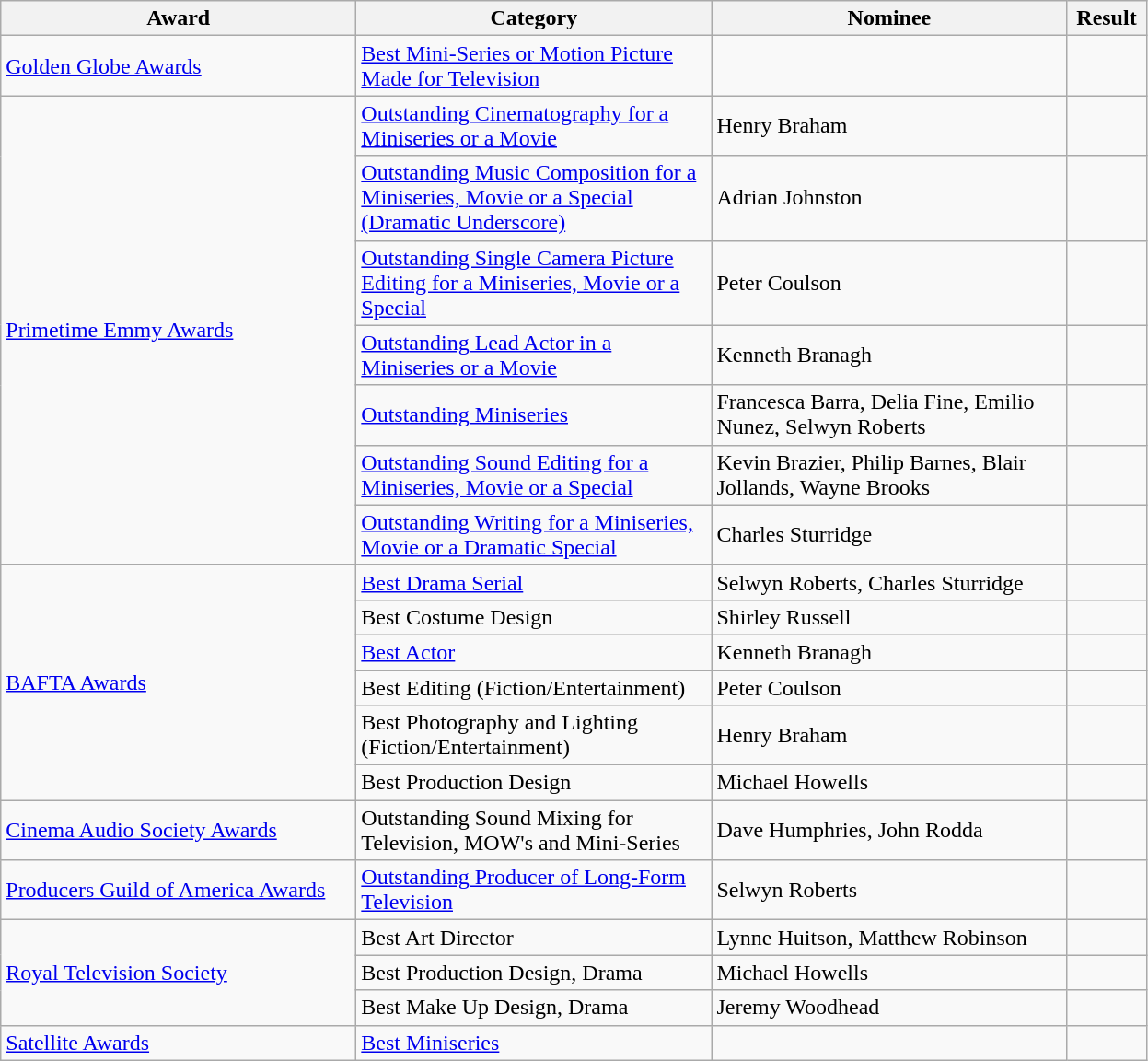<table class="wikitable">
<tr>
<th style="width:250px;">Award</th>
<th style="width:250px;">Category</th>
<th style="width:250px;">Nominee</th>
<th style="width:50px;">Result</th>
</tr>
<tr>
<td><a href='#'>Golden Globe Awards</a></td>
<td><a href='#'>Best Mini-Series or Motion Picture Made for Television</a></td>
<td></td>
<td></td>
</tr>
<tr>
<td rowspan="7"><a href='#'>Primetime Emmy Awards</a></td>
<td><a href='#'>Outstanding Cinematography for a Miniseries or a Movie</a></td>
<td>Henry Braham </td>
<td></td>
</tr>
<tr>
<td><a href='#'>Outstanding Music Composition for a Miniseries, Movie or a Special (Dramatic Underscore)</a></td>
<td>Adrian Johnston </td>
<td></td>
</tr>
<tr>
<td><a href='#'>Outstanding Single Camera Picture Editing for a Miniseries, Movie or a Special</a></td>
<td>Peter Coulson </td>
<td></td>
</tr>
<tr>
<td><a href='#'>Outstanding Lead Actor in a Miniseries or a Movie</a></td>
<td>Kenneth Branagh</td>
<td></td>
</tr>
<tr>
<td><a href='#'>Outstanding Miniseries</a></td>
<td>Francesca Barra, Delia Fine, Emilio Nunez, Selwyn Roberts</td>
<td></td>
</tr>
<tr>
<td><a href='#'>Outstanding Sound Editing for a Miniseries, Movie or a Special</a></td>
<td>Kevin Brazier, Philip Barnes, Blair Jollands, Wayne Brooks</td>
<td></td>
</tr>
<tr>
<td><a href='#'>Outstanding Writing for a Miniseries, Movie or a Dramatic Special</a></td>
<td>Charles Sturridge</td>
<td></td>
</tr>
<tr>
<td rowspan="6"><a href='#'>BAFTA Awards</a></td>
<td><a href='#'>Best Drama Serial</a></td>
<td>Selwyn Roberts, Charles Sturridge</td>
<td></td>
</tr>
<tr>
<td>Best Costume Design</td>
<td>Shirley Russell</td>
<td></td>
</tr>
<tr>
<td><a href='#'>Best Actor</a></td>
<td>Kenneth Branagh</td>
<td></td>
</tr>
<tr>
<td>Best Editing (Fiction/Entertainment)</td>
<td>Peter Coulson</td>
<td></td>
</tr>
<tr>
<td>Best Photography and Lighting (Fiction/Entertainment)</td>
<td>Henry Braham</td>
<td></td>
</tr>
<tr>
<td>Best Production Design</td>
<td>Michael Howells</td>
<td></td>
</tr>
<tr>
<td><a href='#'>Cinema Audio Society Awards</a></td>
<td>Outstanding Sound Mixing for Television, MOW's and Mini-Series</td>
<td>Dave Humphries, John Rodda </td>
<td></td>
</tr>
<tr>
<td><a href='#'>Producers Guild of America Awards</a></td>
<td><a href='#'>Outstanding Producer of Long-Form Television</a></td>
<td>Selwyn Roberts</td>
<td></td>
</tr>
<tr>
<td rowspan="3"><a href='#'>Royal Television Society</a></td>
<td>Best Art Director</td>
<td>Lynne Huitson, Matthew Robinson</td>
<td></td>
</tr>
<tr>
<td>Best Production Design, Drama</td>
<td>Michael Howells</td>
<td></td>
</tr>
<tr>
<td>Best Make Up Design, Drama</td>
<td>Jeremy Woodhead</td>
<td></td>
</tr>
<tr>
<td><a href='#'>Satellite Awards</a></td>
<td><a href='#'>Best Miniseries</a></td>
<td></td>
<td></td>
</tr>
</table>
